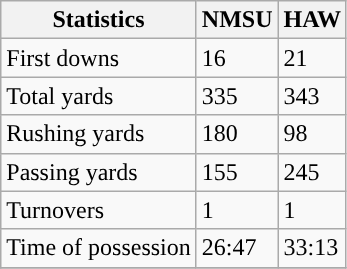<table class="wikitable" style="float: left;">
<tr>
<th>Statistics</th>
<th>NMSU</th>
<th>HAW</th>
</tr>
<tr>
<td>First downs</td>
<td>16</td>
<td>21</td>
</tr>
<tr>
<td>Total yards</td>
<td>335</td>
<td>343</td>
</tr>
<tr>
<td>Rushing yards</td>
<td>180</td>
<td>98</td>
</tr>
<tr>
<td>Passing yards</td>
<td>155</td>
<td>245</td>
</tr>
<tr>
<td>Turnovers</td>
<td>1</td>
<td>1</td>
</tr>
<tr>
<td>Time of possession</td>
<td>26:47</td>
<td>33:13</td>
</tr>
<tr>
</tr>
</table>
